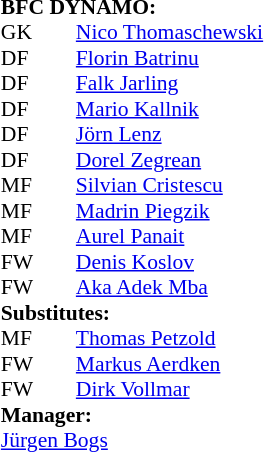<table style="font-size: 90%" cellspacing="0" cellpadding="0" align="center">
<tr>
<td colspan="4"><strong>BFC DYNAMO:</strong></td>
</tr>
<tr>
<th width="25"></th>
<th width="25"></th>
</tr>
<tr>
<td>GK</td>
<td></td>
<td> <a href='#'>Nico Thomaschewski</a></td>
</tr>
<tr>
<td>DF</td>
<td></td>
<td> <a href='#'>Florin Batrinu</a></td>
<td></td>
</tr>
<tr>
<td>DF</td>
<td></td>
<td> <a href='#'>Falk Jarling</a></td>
<td></td>
<td></td>
</tr>
<tr>
<td>DF</td>
<td></td>
<td> <a href='#'>Mario Kallnik</a></td>
</tr>
<tr>
<td>DF</td>
<td></td>
<td> <a href='#'>Jörn Lenz</a></td>
</tr>
<tr>
<td>DF</td>
<td></td>
<td> <a href='#'>Dorel Zegrean</a></td>
</tr>
<tr>
<td>MF</td>
<td></td>
<td> <a href='#'>Silvian Cristescu</a></td>
</tr>
<tr>
<td>MF</td>
<td></td>
<td> <a href='#'>Madrin Piegzik</a></td>
<td></td>
<td></td>
</tr>
<tr>
<td>MF</td>
<td></td>
<td> <a href='#'>Aurel Panait</a></td>
<td></td>
</tr>
<tr>
<td>FW</td>
<td></td>
<td> <a href='#'>Denis Koslov</a></td>
</tr>
<tr>
<td>FW</td>
<td></td>
<td> <a href='#'>Aka Adek Mba</a></td>
<td></td>
<td></td>
</tr>
<tr>
<td colspan=3><strong>Substitutes:</strong></td>
</tr>
<tr>
<td>MF</td>
<td></td>
<td> <a href='#'>Thomas Petzold</a></td>
<td></td>
<td></td>
</tr>
<tr>
<td>FW</td>
<td></td>
<td> <a href='#'>Markus Aerdken</a></td>
<td></td>
<td></td>
</tr>
<tr>
<td>FW</td>
<td></td>
<td> <a href='#'>Dirk Vollmar</a></td>
<td></td>
<td></td>
</tr>
<tr>
<td colspan=3><strong>Manager:</strong></td>
</tr>
<tr>
<td colspan="4"> <a href='#'>Jürgen Bogs</a></td>
</tr>
</table>
